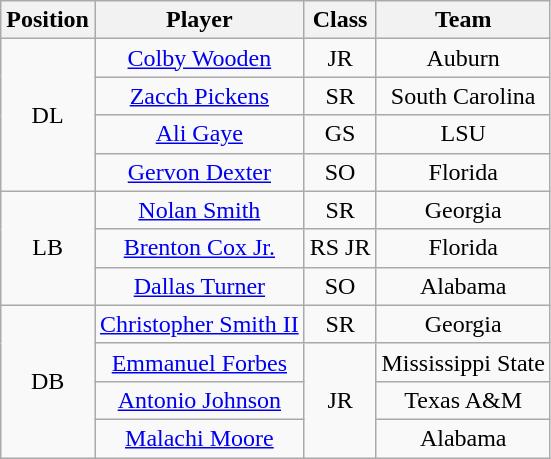<table class="wikitable sortable">
<tr>
<th>Position</th>
<th>Player</th>
<th>Class</th>
<th>Team</th>
</tr>
<tr style="text-align:center;">
<td rowspan=4>DL</td>
<td><a href='#'>Colby Wooden</a></td>
<td>JR</td>
<td>Auburn</td>
</tr>
<tr style="text-align:center;">
<td><a href='#'>Zacch Pickens</a></td>
<td>SR</td>
<td>South Carolina</td>
</tr>
<tr style="text-align:center;">
<td><a href='#'>Ali Gaye</a></td>
<td>GS</td>
<td>LSU</td>
</tr>
<tr style="text-align:center;">
<td><a href='#'>Gervon Dexter</a></td>
<td>SO</td>
<td>Florida</td>
</tr>
<tr style="text-align:center;">
<td rowspan=3>LB</td>
<td><a href='#'>Nolan Smith</a></td>
<td>SR</td>
<td>Georgia</td>
</tr>
<tr style="text-align:center;">
<td><a href='#'>Brenton Cox Jr.</a></td>
<td>RS JR</td>
<td>Florida</td>
</tr>
<tr style="text-align:center;">
<td><a href='#'>Dallas Turner</a></td>
<td>SO</td>
<td>Alabama</td>
</tr>
<tr style="text-align:center;">
<td rowspan=4>DB</td>
<td><a href='#'>Christopher Smith II</a></td>
<td>SR</td>
<td>Georgia</td>
</tr>
<tr style="text-align:center;">
<td><a href='#'>Emmanuel Forbes</a></td>
<td rowspan=3>JR</td>
<td>Mississippi State</td>
</tr>
<tr style="text-align:center;">
<td><a href='#'>Antonio Johnson</a></td>
<td>Texas A&M</td>
</tr>
<tr style="text-align:center;">
<td><a href='#'>Malachi Moore</a></td>
<td>Alabama</td>
</tr>
</table>
